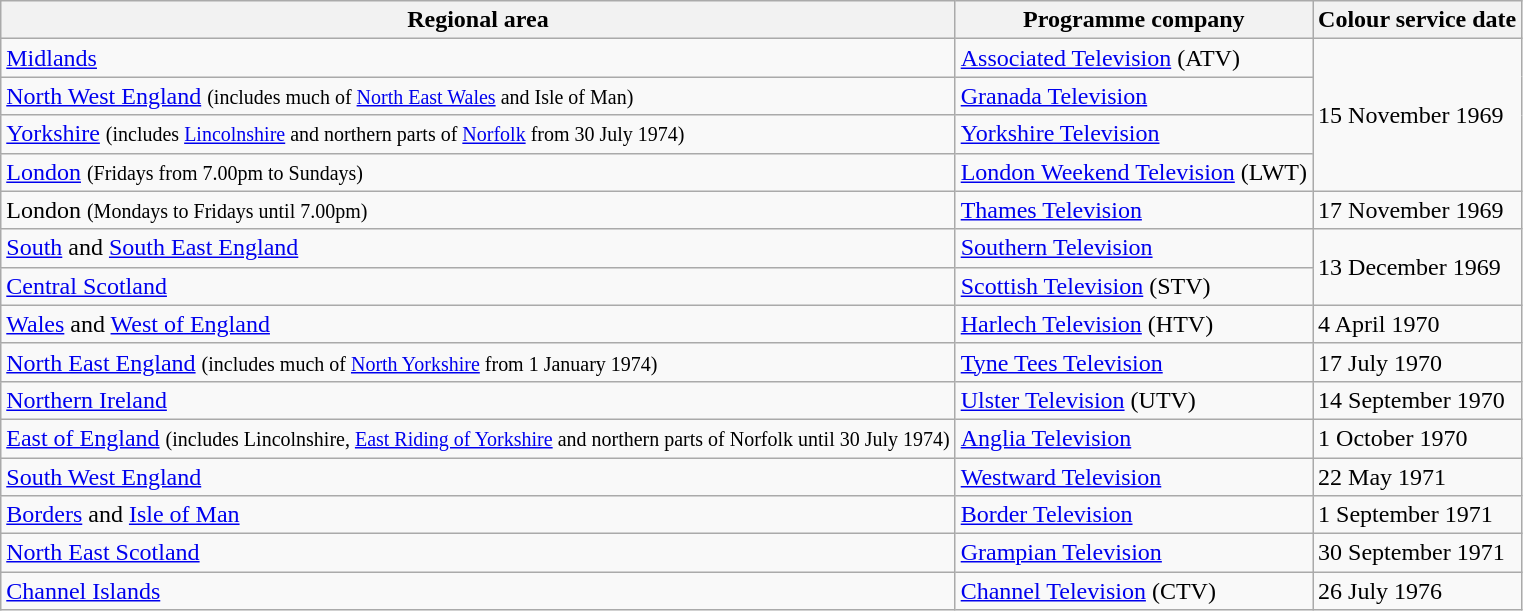<table class="wikitable">
<tr>
<th>Regional area</th>
<th>Programme company</th>
<th>Colour service date</th>
</tr>
<tr>
<td><a href='#'>Midlands</a></td>
<td><a href='#'>Associated Television</a> (ATV)</td>
<td rowspan="4">15 November 1969</td>
</tr>
<tr>
<td><a href='#'>North West England</a> <small>(includes much of <a href='#'>North East Wales</a> and Isle of Man)</small></td>
<td><a href='#'>Granada Television</a></td>
</tr>
<tr>
<td><a href='#'>Yorkshire</a> <small>(includes <a href='#'>Lincolnshire</a> and northern parts of <a href='#'>Norfolk</a> from 30 July 1974)</small></td>
<td><a href='#'>Yorkshire Television</a></td>
</tr>
<tr>
<td><a href='#'>London</a> <small>(Fridays from 7.00pm to Sundays)</small></td>
<td><a href='#'>London Weekend Television</a> (LWT)</td>
</tr>
<tr>
<td>London <small>(Mondays to Fridays until 7.00pm)</small></td>
<td><a href='#'>Thames Television</a></td>
<td>17 November 1969</td>
</tr>
<tr>
<td><a href='#'>South</a> and <a href='#'>South East England</a></td>
<td><a href='#'>Southern Television</a></td>
<td rowspan="2">13 December 1969</td>
</tr>
<tr>
<td><a href='#'>Central Scotland</a></td>
<td><a href='#'>Scottish Television</a> (STV)</td>
</tr>
<tr>
<td><a href='#'>Wales</a> and <a href='#'>West of England</a></td>
<td><a href='#'>Harlech Television</a> (HTV)</td>
<td>4 April 1970</td>
</tr>
<tr>
<td><a href='#'>North East England</a> <small>(includes much of <a href='#'>North Yorkshire</a> from 1 January 1974)</small></td>
<td><a href='#'>Tyne Tees Television</a></td>
<td>17 July 1970</td>
</tr>
<tr>
<td><a href='#'>Northern Ireland</a></td>
<td><a href='#'>Ulster Television</a> (UTV)</td>
<td>14 September 1970</td>
</tr>
<tr>
<td><a href='#'>East of England</a> <small>(includes Lincolnshire, <a href='#'>East Riding of Yorkshire</a> and northern parts of Norfolk until 30 July 1974)</small></td>
<td><a href='#'>Anglia Television</a></td>
<td>1 October 1970</td>
</tr>
<tr>
<td><a href='#'>South West England</a></td>
<td><a href='#'>Westward Television</a></td>
<td>22 May 1971</td>
</tr>
<tr>
<td><a href='#'>Borders</a> and <a href='#'>Isle of Man</a></td>
<td><a href='#'>Border Television</a></td>
<td>1 September 1971</td>
</tr>
<tr>
<td><a href='#'>North East Scotland</a></td>
<td><a href='#'>Grampian Television</a></td>
<td>30 September 1971</td>
</tr>
<tr>
<td><a href='#'>Channel Islands</a></td>
<td><a href='#'>Channel Television</a> (CTV)</td>
<td>26 July 1976</td>
</tr>
</table>
